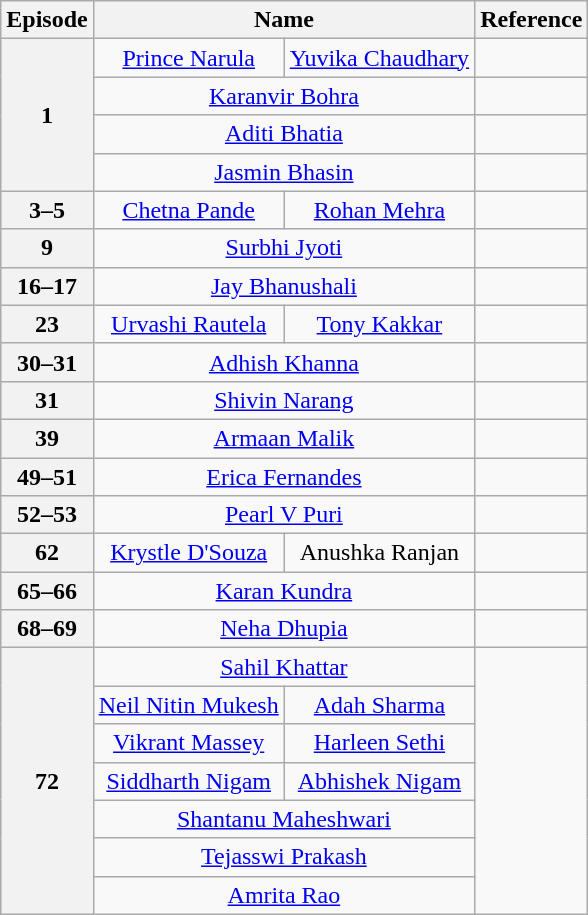<table class="wikitable" style="text-align:center; font-size:100%">
<tr>
<th>Episode</th>
<th colspan=2>Name</th>
<th>Reference</th>
</tr>
<tr>
<th rowspan=4>1</th>
<td><a href='#'>Prince Narula</a></td>
<td><a href='#'>Yuvika Chaudhary</a></td>
<td></td>
</tr>
<tr>
<td colspan=2><a href='#'>Karanvir Bohra</a></td>
<td></td>
</tr>
<tr>
<td colspan=2><a href='#'>Aditi Bhatia</a></td>
<td></td>
</tr>
<tr>
<td colspan=2><a href='#'>Jasmin Bhasin</a></td>
<td></td>
</tr>
<tr>
<th>3–5</th>
<td><a href='#'>Chetna Pande</a></td>
<td><a href='#'>Rohan Mehra</a></td>
<td></td>
</tr>
<tr>
<th>9</th>
<td colspan=2><a href='#'>Surbhi Jyoti</a></td>
<td></td>
</tr>
<tr>
<th>16–17</th>
<td colspan=2><a href='#'>Jay Bhanushali</a></td>
<td></td>
</tr>
<tr>
<th>23</th>
<td><a href='#'>Urvashi Rautela</a></td>
<td><a href='#'>Tony Kakkar</a></td>
<td></td>
</tr>
<tr>
<th>30–31</th>
<td colspan=2><a href='#'>Adhish Khanna</a></td>
<td></td>
</tr>
<tr>
<th>31</th>
<td colspan=2><a href='#'>Shivin Narang</a></td>
<td></td>
</tr>
<tr>
<th>39</th>
<td colspan=2><a href='#'>Armaan Malik</a></td>
<td></td>
</tr>
<tr>
<th>49–51</th>
<td colspan=2><a href='#'>Erica Fernandes</a></td>
<td></td>
</tr>
<tr>
<th>52–53</th>
<td colspan=2><a href='#'>Pearl V Puri</a></td>
<td></td>
</tr>
<tr>
<th>62</th>
<td><a href='#'>Krystle D'Souza</a></td>
<td>Anushka Ranjan</td>
<td></td>
</tr>
<tr>
<th>65–66</th>
<td colspan=2><a href='#'>Karan Kundra</a></td>
<td></td>
</tr>
<tr>
<th>68–69</th>
<td colspan=2><a href='#'>Neha Dhupia</a></td>
<td></td>
</tr>
<tr>
<th rowspan=7>72</th>
<td colspan=2><a href='#'>Sahil Khattar</a></td>
<td rowspan=7></td>
</tr>
<tr>
<td><a href='#'>Neil Nitin Mukesh</a></td>
<td><a href='#'>Adah Sharma</a></td>
</tr>
<tr>
<td><a href='#'>Vikrant Massey</a></td>
<td><a href='#'>Harleen Sethi</a></td>
</tr>
<tr>
<td><a href='#'>Siddharth Nigam</a></td>
<td><a href='#'>Abhishek Nigam</a></td>
</tr>
<tr>
<td colspan=2><a href='#'>Shantanu Maheshwari</a></td>
</tr>
<tr>
<td colspan=2><a href='#'>Tejasswi Prakash</a></td>
</tr>
<tr>
<td colspan=2><a href='#'>Amrita Rao</a></td>
</tr>
</table>
